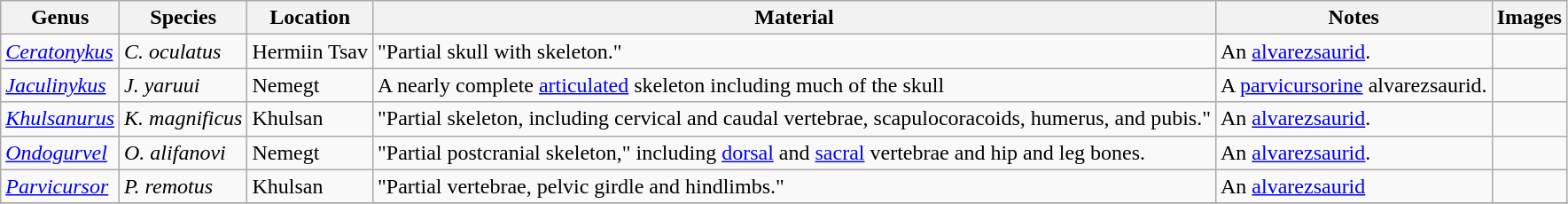<table class="wikitable sortable">
<tr>
<th>Genus</th>
<th>Species</th>
<th>Location</th>
<th>Material</th>
<th>Notes</th>
<th>Images</th>
</tr>
<tr>
<td><em><a href='#'>Ceratonykus</a></em></td>
<td><em>C. oculatus</em></td>
<td>Hermiin Tsav</td>
<td>"Partial skull with skeleton."</td>
<td>An <a href='#'>alvarezsaurid</a>.</td>
<td></td>
</tr>
<tr>
<td><em><a href='#'>Jaculinykus</a></em></td>
<td><em>J. yaruui</em></td>
<td>Nemegt</td>
<td>A nearly complete <a href='#'>articulated</a> skeleton including much of the skull</td>
<td>A <a href='#'>parvicursorine</a> alvarezsaurid.</td>
<td></td>
</tr>
<tr>
<td><em><a href='#'>Khulsanurus</a></em></td>
<td><em>K. magnificus</em></td>
<td>Khulsan</td>
<td>"Partial skeleton, including cervical and caudal vertebrae, scapulocoracoids, humerus, and pubis."</td>
<td>An <a href='#'>alvarezsaurid</a>.</td>
<td></td>
</tr>
<tr>
<td><em><a href='#'>Ondogurvel</a></em></td>
<td><em>O. alifanovi</em></td>
<td>Nemegt</td>
<td>"Partial postcranial skeleton," including <a href='#'>dorsal</a> and <a href='#'>sacral</a> vertebrae and hip and leg bones.</td>
<td>An <a href='#'>alvarezsaurid</a>.</td>
<td></td>
</tr>
<tr>
<td><em><a href='#'>Parvicursor</a></em></td>
<td><em>P. remotus</em></td>
<td>Khulsan</td>
<td>"Partial vertebrae, pelvic girdle and hindlimbs."</td>
<td>An <a href='#'>alvarezsaurid</a></td>
<td></td>
</tr>
<tr>
</tr>
</table>
